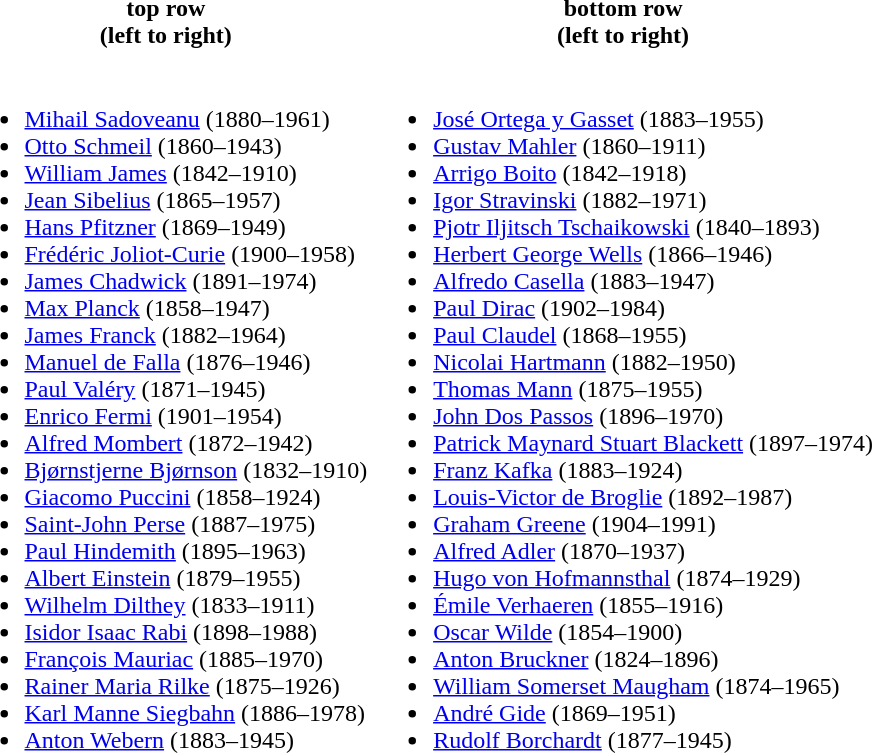<table>
<tr>
<th>top row <br>(left to right)</th>
<th>bottom row<br>(left to right)</th>
</tr>
<tr>
<td><br><ul><li><a href='#'>Mihail Sadoveanu</a> (1880–1961)</li><li><a href='#'>Otto Schmeil</a> (1860–1943)</li><li><a href='#'>William James</a> (1842–1910)</li><li><a href='#'>Jean Sibelius</a> (1865–1957)</li><li><a href='#'>Hans Pfitzner</a> (1869–1949)</li><li><a href='#'>Frédéric Joliot-Curie</a> (1900–1958)</li><li><a href='#'>James Chadwick</a> (1891–1974)</li><li><a href='#'>Max Planck</a> (1858–1947)</li><li><a href='#'>James Franck</a> (1882–1964)</li><li><a href='#'>Manuel de Falla</a> (1876–1946)</li><li><a href='#'>Paul Valéry</a> (1871–1945)</li><li><a href='#'>Enrico Fermi</a> (1901–1954)</li><li><a href='#'>Alfred Mombert</a> (1872–1942)</li><li><a href='#'>Bjørnstjerne Bjørnson</a> (1832–1910)</li><li><a href='#'>Giacomo Puccini</a> (1858–1924)</li><li><a href='#'>Saint-John Perse</a> (1887–1975)</li><li><a href='#'>Paul Hindemith</a> (1895–1963)</li><li><a href='#'>Albert Einstein</a> (1879–1955)</li><li><a href='#'>Wilhelm Dilthey</a> (1833–1911)</li><li><a href='#'>Isidor Isaac Rabi</a> (1898–1988)</li><li><a href='#'>François Mauriac</a> (1885–1970)</li><li><a href='#'>Rainer Maria Rilke</a> (1875–1926)</li><li><a href='#'>Karl Manne Siegbahn</a> (1886–1978)</li><li><a href='#'>Anton Webern</a> (1883–1945)</li></ul></td>
<td><br><ul><li><a href='#'>José Ortega y Gasset</a> (1883–1955)</li><li><a href='#'>Gustav Mahler</a> (1860–1911)</li><li><a href='#'>Arrigo Boito</a> (1842–1918)</li><li><a href='#'>Igor Stravinski</a> (1882–1971)</li><li><a href='#'>Pjotr Iljitsch Tschaikowski</a> (1840–1893)</li><li><a href='#'>Herbert George Wells</a> (1866–1946)</li><li><a href='#'>Alfredo Casella</a> (1883–1947)</li><li><a href='#'>Paul Dirac</a> (1902–1984)</li><li><a href='#'>Paul Claudel</a> (1868–1955)</li><li><a href='#'>Nicolai Hartmann</a> (1882–1950)</li><li><a href='#'>Thomas Mann</a> (1875–1955)</li><li><a href='#'>John Dos Passos</a> (1896–1970)</li><li><a href='#'>Patrick Maynard Stuart Blackett</a> (1897–1974)</li><li><a href='#'>Franz Kafka</a> (1883–1924)</li><li><a href='#'>Louis-Victor de Broglie</a> (1892–1987)</li><li><a href='#'>Graham Greene</a> (1904–1991)</li><li><a href='#'>Alfred Adler</a> (1870–1937)</li><li><a href='#'>Hugo von Hofmannsthal</a> (1874–1929)</li><li><a href='#'>Émile Verhaeren</a> (1855–1916)</li><li><a href='#'>Oscar Wilde</a> (1854–1900)</li><li><a href='#'>Anton Bruckner</a> (1824–1896)</li><li><a href='#'>William Somerset Maugham</a> (1874–1965)</li><li><a href='#'>André Gide</a> (1869–1951)</li><li><a href='#'>Rudolf Borchardt</a> (1877–1945)</li></ul></td>
</tr>
</table>
